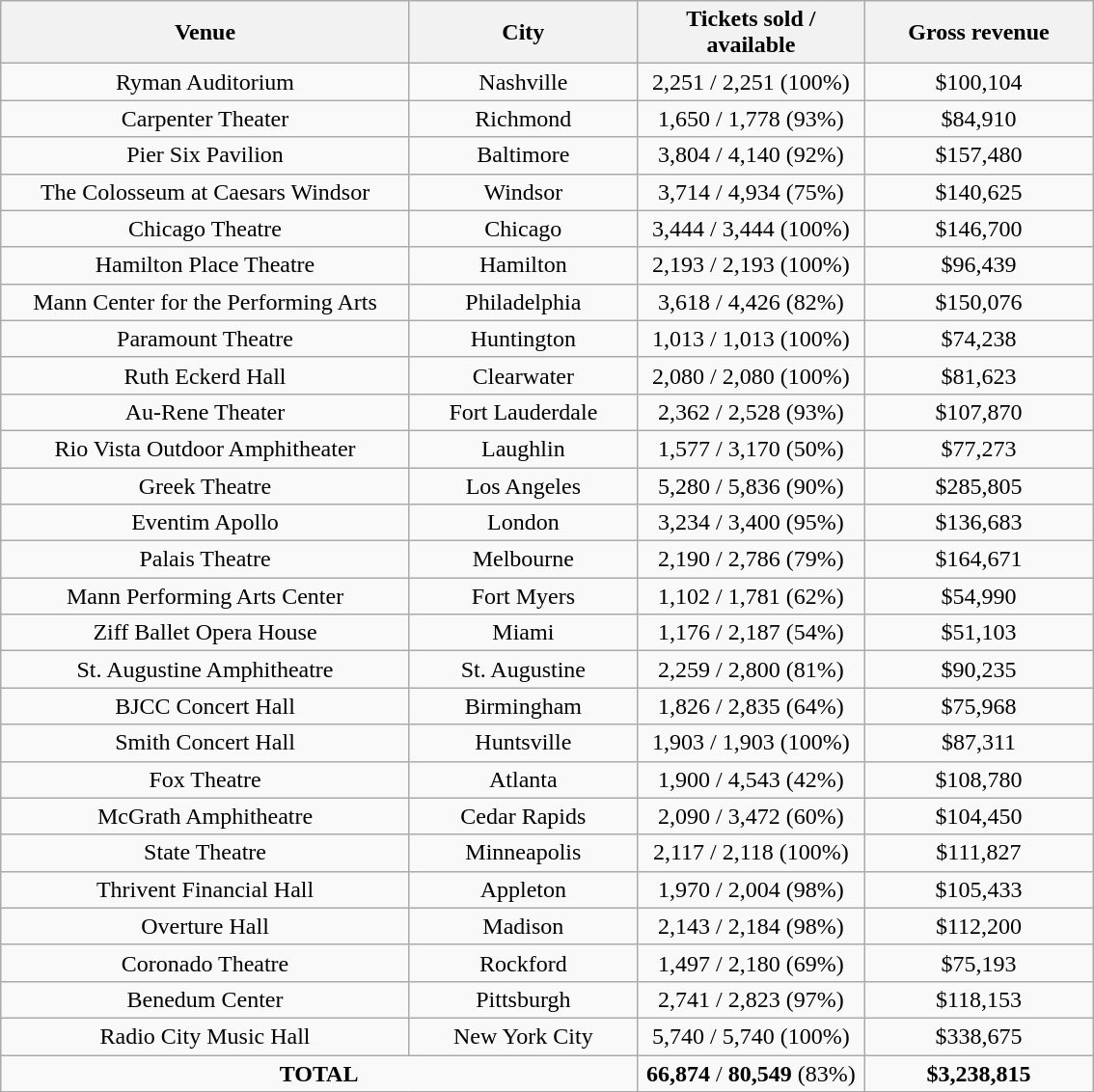<table class="wikitable" style="text-align:center">
<tr>
<th style="width:275px;">Venue</th>
<th style="width:150px;">City</th>
<th style="width:150px;">Tickets sold / available</th>
<th style="width:150px;">Gross revenue</th>
</tr>
<tr>
<td>Ryman Auditorium</td>
<td>Nashville</td>
<td>2,251 / 2,251 (100%)</td>
<td>$100,104</td>
</tr>
<tr>
<td>Carpenter Theater</td>
<td>Richmond</td>
<td>1,650 / 1,778 (93%)</td>
<td>$84,910</td>
</tr>
<tr>
<td>Pier Six Pavilion</td>
<td>Baltimore</td>
<td>3,804 / 4,140 (92%)</td>
<td>$157,480</td>
</tr>
<tr>
<td>The Colosseum at Caesars Windsor</td>
<td>Windsor</td>
<td>3,714 / 4,934 (75%)</td>
<td>$140,625</td>
</tr>
<tr>
<td>Chicago Theatre</td>
<td>Chicago</td>
<td>3,444 / 3,444 (100%)</td>
<td>$146,700</td>
</tr>
<tr>
<td>Hamilton Place Theatre</td>
<td>Hamilton</td>
<td>2,193 / 2,193 (100%)</td>
<td>$96,439</td>
</tr>
<tr>
<td>Mann Center for the Performing Arts</td>
<td>Philadelphia</td>
<td>3,618 / 4,426 (82%)</td>
<td>$150,076</td>
</tr>
<tr>
<td>Paramount Theatre</td>
<td>Huntington</td>
<td>1,013 / 1,013 (100%)</td>
<td>$74,238</td>
</tr>
<tr>
<td>Ruth Eckerd Hall</td>
<td>Clearwater</td>
<td>2,080 / 2,080 (100%)</td>
<td>$81,623</td>
</tr>
<tr>
<td>Au-Rene Theater</td>
<td>Fort Lauderdale</td>
<td>2,362 / 2,528 (93%)</td>
<td>$107,870</td>
</tr>
<tr>
<td>Rio Vista Outdoor Amphitheater</td>
<td>Laughlin</td>
<td>1,577 / 3,170 (50%)</td>
<td>$77,273</td>
</tr>
<tr>
<td>Greek Theatre</td>
<td>Los Angeles</td>
<td>5,280 / 5,836 (90%)</td>
<td>$285,805</td>
</tr>
<tr>
<td>Eventim Apollo</td>
<td>London</td>
<td>3,234 / 3,400 (95%)</td>
<td>$136,683</td>
</tr>
<tr>
<td>Palais Theatre</td>
<td>Melbourne</td>
<td>2,190 / 2,786 (79%)</td>
<td>$164,671</td>
</tr>
<tr>
<td>Mann Performing Arts Center</td>
<td>Fort Myers</td>
<td>1,102 / 1,781 (62%)</td>
<td>$54,990</td>
</tr>
<tr>
<td>Ziff Ballet Opera House</td>
<td>Miami</td>
<td>1,176 / 2,187 (54%)</td>
<td>$51,103</td>
</tr>
<tr>
<td>St. Augustine Amphitheatre</td>
<td>St. Augustine</td>
<td>2,259 / 2,800 (81%)</td>
<td>$90,235</td>
</tr>
<tr>
<td>BJCC Concert Hall</td>
<td>Birmingham</td>
<td>1,826 / 2,835 (64%)</td>
<td>$75,968</td>
</tr>
<tr>
<td>Smith Concert Hall</td>
<td>Huntsville</td>
<td>1,903 / 1,903 (100%)</td>
<td>$87,311</td>
</tr>
<tr>
<td>Fox Theatre</td>
<td>Atlanta</td>
<td>1,900 / 4,543 (42%)</td>
<td>$108,780</td>
</tr>
<tr>
<td>McGrath Amphitheatre</td>
<td>Cedar Rapids</td>
<td>2,090 / 3,472 (60%)</td>
<td>$104,450</td>
</tr>
<tr>
<td>State Theatre</td>
<td>Minneapolis</td>
<td>2,117 / 2,118 (100%)</td>
<td>$111,827</td>
</tr>
<tr>
<td>Thrivent Financial Hall</td>
<td>Appleton</td>
<td>1,970 / 2,004 (98%)</td>
<td>$105,433</td>
</tr>
<tr>
<td>Overture Hall</td>
<td>Madison</td>
<td>2,143 / 2,184 (98%)</td>
<td>$112,200</td>
</tr>
<tr>
<td>Coronado Theatre</td>
<td>Rockford</td>
<td>1,497 / 2,180 (69%)</td>
<td>$75,193</td>
</tr>
<tr>
<td>Benedum Center</td>
<td>Pittsburgh</td>
<td>2,741 / 2,823 (97%)</td>
<td>$118,153</td>
</tr>
<tr>
<td>Radio City Music Hall</td>
<td>New York City</td>
<td>5,740 / 5,740 (100%)</td>
<td>$338,675</td>
</tr>
<tr>
<td colspan="2"><strong>TOTAL</strong></td>
<td><strong>66,874</strong> / <strong>80,549</strong> (83%)</td>
<td><strong>$3,238,815</strong></td>
</tr>
<tr>
</tr>
</table>
